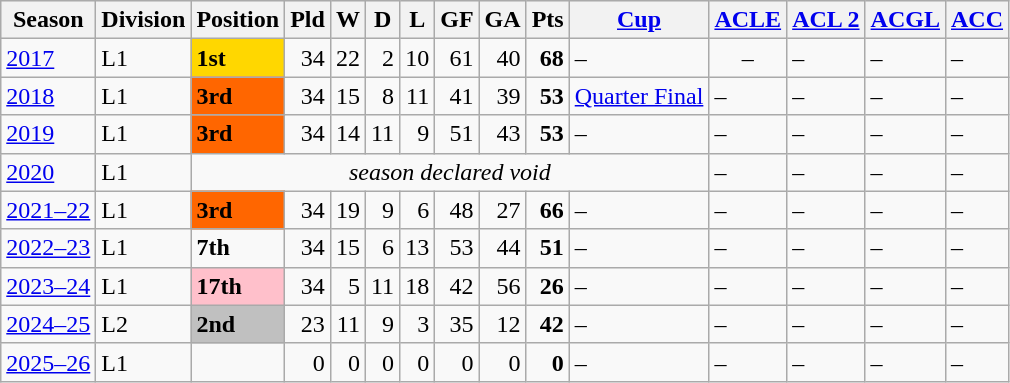<table class="wikitable">
<tr style="background:#efefef;">
<th>Season</th>
<th>Division</th>
<th>Position</th>
<th>Pld</th>
<th>W</th>
<th>D</th>
<th>L</th>
<th>GF</th>
<th>GA</th>
<th>Pts</th>
<th><a href='#'>Cup</a></th>
<th><a href='#'>ACLE</a></th>
<th><a href='#'>ACL 2</a></th>
<th><a href='#'>ACGL</a></th>
<th><a href='#'>ACC</a></th>
</tr>
<tr>
<td><a href='#'>2017</a></td>
<td>L1</td>
<td bgcolor=gold><strong>1st</strong></td>
<td align=right>34</td>
<td align=right>22</td>
<td align=right>2</td>
<td align=right>10</td>
<td align=right>61</td>
<td align=right>40</td>
<td align=right><strong>68</strong></td>
<td>–</td>
<td align=center>– </td>
<td>–</td>
<td>–</td>
<td>–</td>
</tr>
<tr>
<td><a href='#'>2018</a></td>
<td>L1</td>
<td bgcolor=ff6600><strong>3rd</strong></td>
<td align=right>34</td>
<td align=right>15</td>
<td align=right>8</td>
<td align=right>11</td>
<td align=right>41</td>
<td align=right>39</td>
<td align=right><strong>53</strong></td>
<td><a href='#'>Quarter Final</a></td>
<td>–</td>
<td>–</td>
<td>–</td>
<td>–</td>
</tr>
<tr>
<td><a href='#'>2019</a></td>
<td>L1</td>
<td bgcolor=ff6600><strong>3rd</strong></td>
<td align=right>34</td>
<td align=right>14</td>
<td align=right>11</td>
<td align=right>9</td>
<td align=right>51</td>
<td align=right>43</td>
<td align=right><strong>53</strong></td>
<td>–</td>
<td>–</td>
<td>–</td>
<td>–</td>
<td>–</td>
</tr>
<tr>
<td><a href='#'>2020</a></td>
<td>L1</td>
<td align=center colspan=9><em>season declared void</em></td>
<td>–</td>
<td>–</td>
<td>–</td>
<td>–</td>
</tr>
<tr>
<td><a href='#'>2021–22</a></td>
<td>L1</td>
<td bgcolor=ff6600><strong>3rd</strong></td>
<td align=right>34</td>
<td align=right>19</td>
<td align=right>9</td>
<td align=right>6</td>
<td align=right>48</td>
<td align=right>27</td>
<td align=right><strong>66</strong></td>
<td>–</td>
<td>–</td>
<td>–</td>
<td>–</td>
<td>–</td>
</tr>
<tr>
<td><a href='#'>2022–23</a></td>
<td>L1</td>
<td><strong>7th</strong></td>
<td align=right>34</td>
<td align=right>15</td>
<td align=right>6</td>
<td align=right>13</td>
<td align=right>53</td>
<td align=right>44</td>
<td align=right><strong>51</strong></td>
<td>–</td>
<td>–</td>
<td>–</td>
<td>–</td>
<td>–</td>
</tr>
<tr>
<td><a href='#'>2023–24</a></td>
<td>L1</td>
<td bgcolor=pink><strong>17th</strong></td>
<td align=right>34</td>
<td align=right>5</td>
<td align=right>11</td>
<td align=right>18</td>
<td align=right>42</td>
<td align=right>56</td>
<td align=right><strong>26</strong></td>
<td>–</td>
<td>–</td>
<td>–</td>
<td>–</td>
<td>–</td>
</tr>
<tr>
<td><a href='#'>2024–25</a></td>
<td>L2</td>
<td bgcolor=silver><strong>2nd</strong></td>
<td align=right>23</td>
<td align=right>11</td>
<td align=right>9</td>
<td align=right>3</td>
<td align=right>35</td>
<td align=right>12</td>
<td align=right><strong>42</strong></td>
<td>–</td>
<td>–</td>
<td>–</td>
<td>–</td>
<td>–</td>
</tr>
<tr>
<td><a href='#'>2025–26</a></td>
<td>L1</td>
<td></td>
<td align=right>0</td>
<td align=right>0</td>
<td align=right>0</td>
<td align=right>0</td>
<td align=right>0</td>
<td align=right>0</td>
<td align=right><strong>0</strong></td>
<td>–</td>
<td>–</td>
<td>–</td>
<td>–</td>
<td>–</td>
</tr>
</table>
